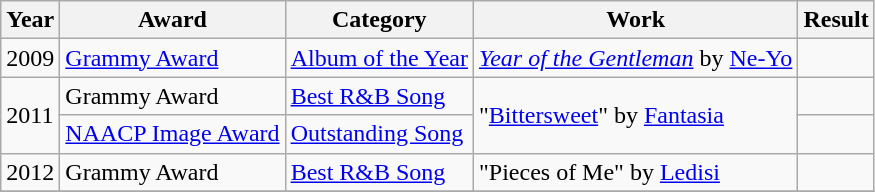<table class="wikitable">
<tr>
<th style="text-align:center;">Year</th>
<th style="text-align:center;">Award</th>
<th style="text-align:center;">Category</th>
<th style="text-align:center;">Work</th>
<th style="text-align:center;">Result</th>
</tr>
<tr>
<td>2009</td>
<td><a href='#'>Grammy Award</a></td>
<td><a href='#'>Album of the Year</a></td>
<td><em><a href='#'>Year of the Gentleman</a></em> by <a href='#'>Ne-Yo</a></td>
<td></td>
</tr>
<tr>
<td rowspan="2">2011</td>
<td>Grammy Award</td>
<td><a href='#'>Best R&B Song</a></td>
<td rowspan="2">"<a href='#'>Bittersweet</a>" by <a href='#'>Fantasia</a></td>
<td></td>
</tr>
<tr>
<td><a href='#'>NAACP Image Award</a></td>
<td><a href='#'>Outstanding Song</a></td>
<td></td>
</tr>
<tr>
<td>2012</td>
<td>Grammy Award</td>
<td><a href='#'>Best R&B Song</a></td>
<td>"Pieces of Me" by <a href='#'>Ledisi</a></td>
<td></td>
</tr>
<tr>
</tr>
</table>
